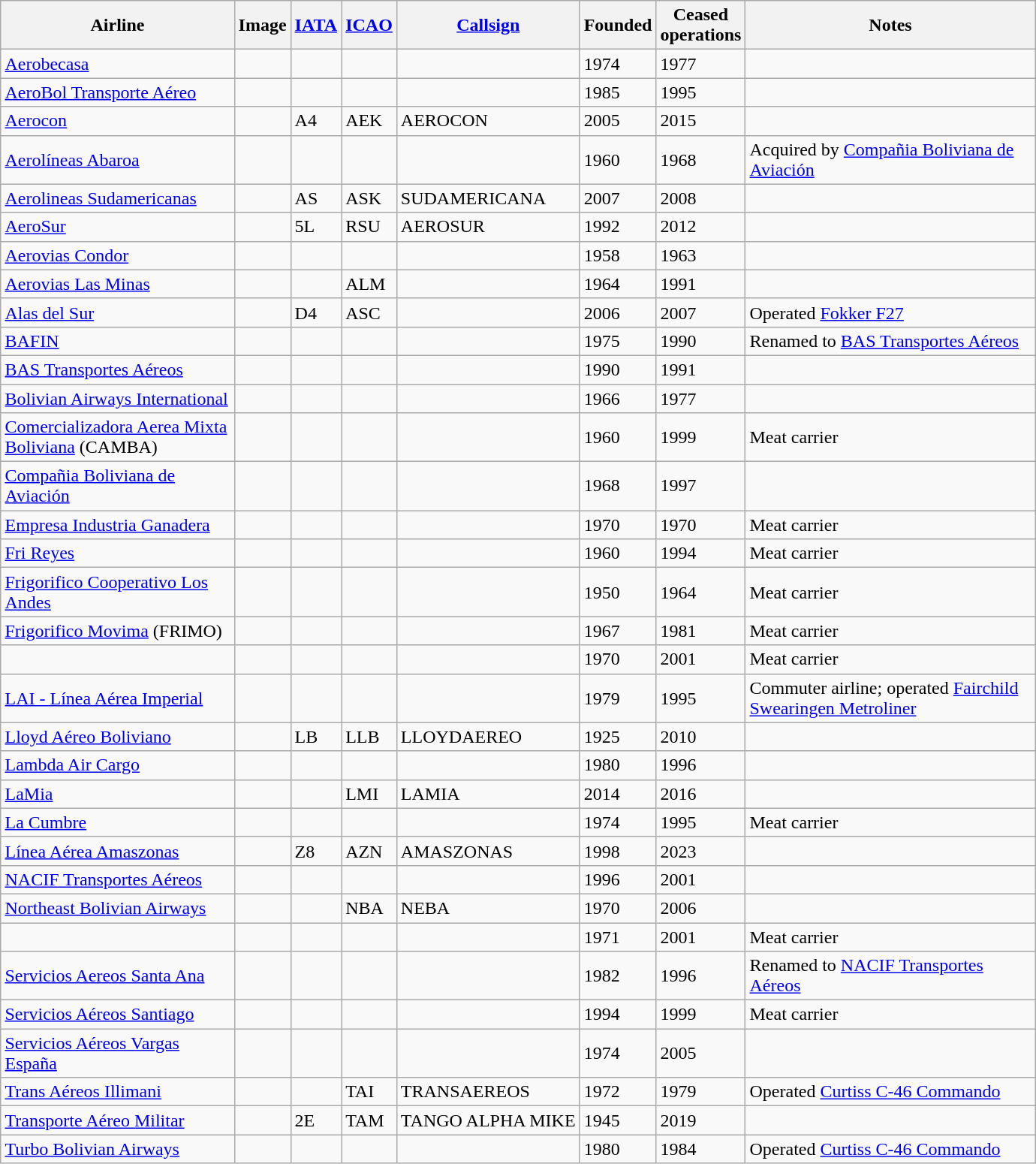<table class="wikitable sortable" style="border-collapse:collapse; margin:auto;" border="1" cellpadding="3">
<tr valign="middle">
<th style="width:200px;">Airline</th>
<th>Image</th>
<th><a href='#'>IATA</a></th>
<th><a href='#'>ICAO</a></th>
<th><a href='#'>Callsign</a></th>
<th>Founded</th>
<th>Ceased<br>operations</th>
<th style="width:250px;">Notes</th>
</tr>
<tr>
<td><a href='#'>Aerobecasa</a></td>
<td></td>
<td></td>
<td></td>
<td></td>
<td>1974</td>
<td>1977</td>
<td></td>
</tr>
<tr>
<td><a href='#'>AeroBol Transporte Aéreo</a></td>
<td></td>
<td></td>
<td></td>
<td></td>
<td>1985</td>
<td>1995</td>
<td></td>
</tr>
<tr>
<td><a href='#'>Aerocon</a></td>
<td></td>
<td>A4</td>
<td>AEK</td>
<td>AEROCON</td>
<td>2005</td>
<td>2015</td>
<td></td>
</tr>
<tr>
<td><a href='#'>Aerolíneas Abaroa</a></td>
<td></td>
<td></td>
<td></td>
<td></td>
<td>1960</td>
<td>1968</td>
<td>Acquired by <a href='#'>Compañia Boliviana de Aviación</a></td>
</tr>
<tr>
<td><a href='#'>Aerolineas Sudamericanas</a></td>
<td></td>
<td>AS</td>
<td>ASK</td>
<td>SUDAMERICANA</td>
<td>2007</td>
<td>2008</td>
<td></td>
</tr>
<tr>
<td><a href='#'>AeroSur</a></td>
<td></td>
<td>5L</td>
<td>RSU</td>
<td>AEROSUR</td>
<td>1992</td>
<td>2012</td>
<td></td>
</tr>
<tr>
<td><a href='#'>Aerovias Condor</a></td>
<td></td>
<td></td>
<td></td>
<td></td>
<td>1958</td>
<td>1963</td>
<td></td>
</tr>
<tr>
<td><a href='#'>Aerovias Las Minas</a></td>
<td></td>
<td></td>
<td>ALM</td>
<td></td>
<td>1964</td>
<td>1991</td>
<td></td>
</tr>
<tr>
<td><a href='#'>Alas del Sur</a></td>
<td></td>
<td>D4</td>
<td>ASC</td>
<td></td>
<td>2006</td>
<td>2007</td>
<td>Operated <a href='#'>Fokker F27</a></td>
</tr>
<tr>
<td><a href='#'>BAFIN</a></td>
<td></td>
<td></td>
<td></td>
<td></td>
<td>1975</td>
<td>1990</td>
<td>Renamed to <a href='#'>BAS Transportes Aéreos</a></td>
</tr>
<tr>
<td><a href='#'>BAS Transportes Aéreos</a></td>
<td></td>
<td></td>
<td></td>
<td></td>
<td>1990</td>
<td>1991</td>
<td></td>
</tr>
<tr>
<td><a href='#'>Bolivian Airways International</a></td>
<td></td>
<td></td>
<td></td>
<td></td>
<td>1966</td>
<td>1977</td>
<td></td>
</tr>
<tr>
<td><a href='#'>Comercializadora Aerea Mixta Boliviana</a> (CAMBA)</td>
<td></td>
<td></td>
<td></td>
<td></td>
<td>1960</td>
<td>1999</td>
<td>Meat carrier</td>
</tr>
<tr>
<td><a href='#'>Compañia Boliviana de Aviación</a></td>
<td></td>
<td></td>
<td></td>
<td></td>
<td>1968</td>
<td>1997</td>
<td></td>
</tr>
<tr>
<td><a href='#'>Empresa Industria Ganadera</a></td>
<td></td>
<td></td>
<td></td>
<td></td>
<td>1970</td>
<td>1970</td>
<td>Meat carrier</td>
</tr>
<tr>
<td><a href='#'>Fri Reyes</a></td>
<td></td>
<td></td>
<td></td>
<td></td>
<td>1960</td>
<td>1994</td>
<td>Meat carrier</td>
</tr>
<tr>
<td><a href='#'>Frigorifico Cooperativo Los Andes</a></td>
<td></td>
<td></td>
<td></td>
<td></td>
<td>1950</td>
<td>1964</td>
<td>Meat carrier</td>
</tr>
<tr>
<td><a href='#'>Frigorifico Movima</a> (FRIMO)</td>
<td></td>
<td></td>
<td></td>
<td></td>
<td>1967</td>
<td>1981</td>
<td>Meat carrier</td>
</tr>
<tr>
<td></td>
<td></td>
<td></td>
<td></td>
<td></td>
<td>1970</td>
<td>2001</td>
<td>Meat carrier</td>
</tr>
<tr>
<td><a href='#'>LAI - Línea Aérea Imperial</a></td>
<td></td>
<td></td>
<td></td>
<td></td>
<td>1979</td>
<td>1995</td>
<td>Commuter airline; operated <a href='#'>Fairchild Swearingen Metroliner</a></td>
</tr>
<tr>
<td><a href='#'>Lloyd Aéreo Boliviano</a></td>
<td></td>
<td>LB</td>
<td>LLB</td>
<td>LLOYDAEREO</td>
<td>1925</td>
<td>2010</td>
<td></td>
</tr>
<tr>
<td><a href='#'>Lambda Air Cargo</a></td>
<td></td>
<td></td>
<td></td>
<td></td>
<td>1980</td>
<td>1996</td>
<td></td>
</tr>
<tr>
<td><a href='#'>LaMia</a></td>
<td></td>
<td></td>
<td>LMI</td>
<td>LAMIA</td>
<td>2014</td>
<td>2016</td>
<td></td>
</tr>
<tr>
<td><a href='#'>La Cumbre</a></td>
<td></td>
<td></td>
<td></td>
<td></td>
<td>1974</td>
<td>1995</td>
<td>Meat carrier</td>
</tr>
<tr>
<td><a href='#'>Línea Aérea Amaszonas</a></td>
<td></td>
<td>Z8</td>
<td>AZN</td>
<td>AMASZONAS</td>
<td>1998</td>
<td>2023</td>
<td></td>
</tr>
<tr>
<td><a href='#'>NACIF Transportes Aéreos</a></td>
<td></td>
<td></td>
<td></td>
<td></td>
<td>1996</td>
<td>2001</td>
<td></td>
</tr>
<tr>
<td><a href='#'>Northeast Bolivian Airways</a></td>
<td></td>
<td></td>
<td>NBA</td>
<td>NEBA</td>
<td>1970</td>
<td>2006</td>
<td></td>
</tr>
<tr>
<td></td>
<td></td>
<td></td>
<td></td>
<td></td>
<td>1971</td>
<td>2001</td>
<td>Meat carrier</td>
</tr>
<tr>
<td><a href='#'>Servicios Aereos Santa Ana</a></td>
<td></td>
<td></td>
<td></td>
<td></td>
<td>1982</td>
<td>1996</td>
<td>Renamed to <a href='#'>NACIF Transportes Aéreos</a></td>
</tr>
<tr>
<td><a href='#'>Servicios Aéreos Santiago</a></td>
<td></td>
<td></td>
<td></td>
<td></td>
<td>1994</td>
<td>1999</td>
<td>Meat carrier</td>
</tr>
<tr>
<td><a href='#'>Servicios Aéreos Vargas España</a></td>
<td></td>
<td></td>
<td></td>
<td></td>
<td>1974</td>
<td>2005</td>
<td></td>
</tr>
<tr>
<td><a href='#'>Trans Aéreos Illimani</a></td>
<td></td>
<td></td>
<td>TAI</td>
<td>TRANSAEREOS</td>
<td>1972</td>
<td>1979</td>
<td>Operated <a href='#'>Curtiss C-46 Commando</a></td>
</tr>
<tr>
<td><a href='#'>Transporte Aéreo Militar</a></td>
<td></td>
<td>2E</td>
<td>TAM</td>
<td>TANGO ALPHA MIKE</td>
<td>1945</td>
<td>2019</td>
<td></td>
</tr>
<tr>
<td><a href='#'>Turbo Bolivian Airways</a></td>
<td></td>
<td></td>
<td></td>
<td></td>
<td>1980</td>
<td>1984</td>
<td>Operated <a href='#'>Curtiss C-46 Commando</a></td>
</tr>
</table>
